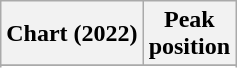<table class="wikitable sortable plainrowheaders" style="text-align:center">
<tr>
<th scope="col">Chart (2022)</th>
<th scope="col">Peak<br>position</th>
</tr>
<tr>
</tr>
<tr>
</tr>
<tr>
</tr>
</table>
